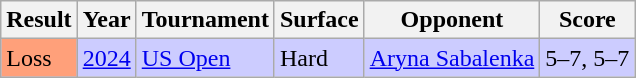<table class="sortable wikitable">
<tr>
<th>Result</th>
<th>Year</th>
<th>Tournament</th>
<th>Surface</th>
<th>Opponent</th>
<th class=unsortable>Score</th>
</tr>
<tr bgcolor=ccccff>
<td bgcolor=FFA07A>Loss</td>
<td><a href='#'>2024</a></td>
<td><a href='#'>US Open</a></td>
<td>Hard</td>
<td> <a href='#'>Aryna Sabalenka</a></td>
<td>5–7, 5–7</td>
</tr>
</table>
